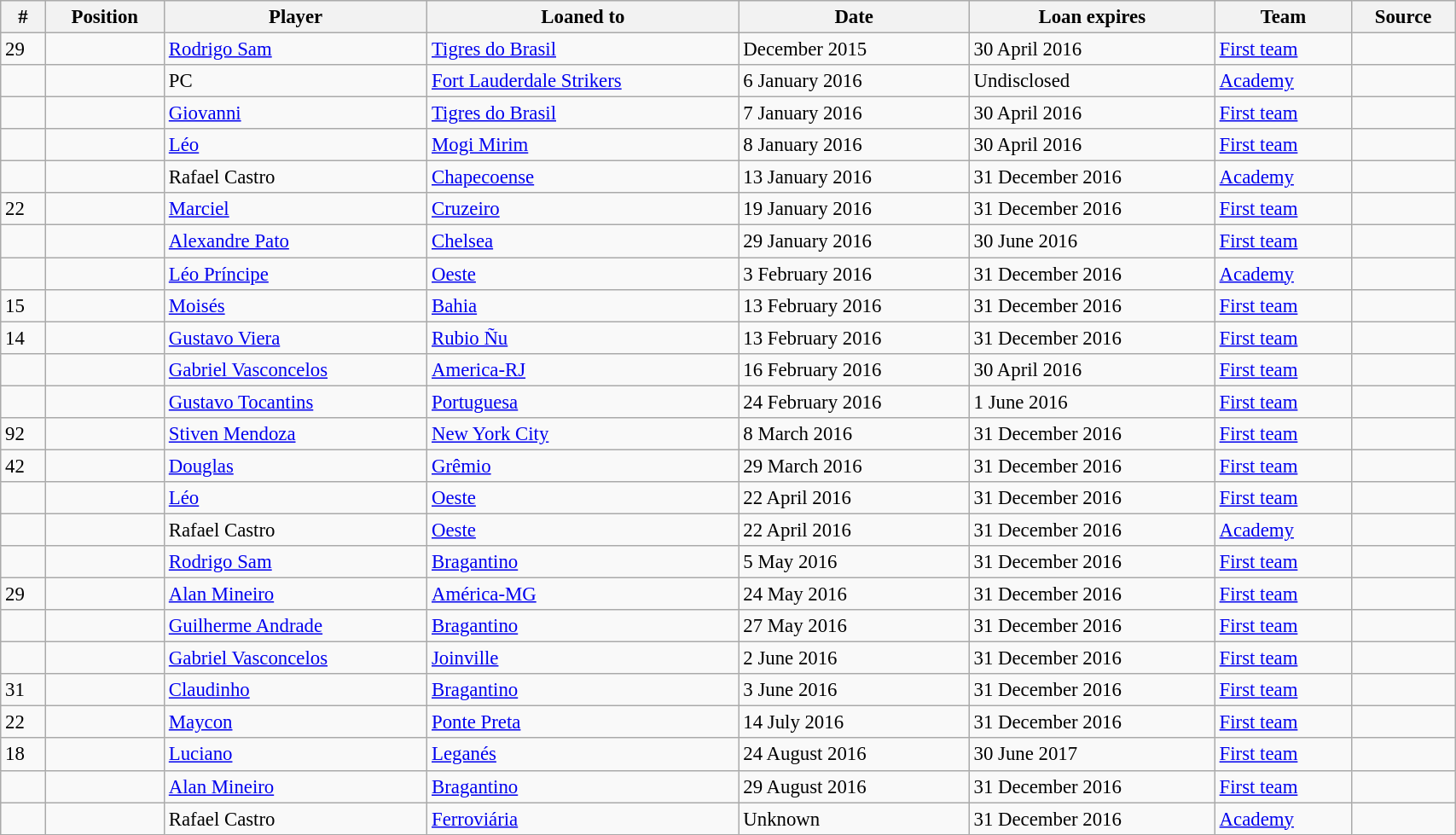<table class="wikitable sortable" style="width:90%; text-align:center; font-size:95%; text-align:left;">
<tr>
<th>#</th>
<th>Position</th>
<th>Player</th>
<th>Loaned to</th>
<th>Date</th>
<th>Loan expires</th>
<th>Team</th>
<th>Source</th>
</tr>
<tr>
<td>29</td>
<td></td>
<td> <a href='#'>Rodrigo Sam</a></td>
<td> <a href='#'>Tigres do Brasil</a></td>
<td>December 2015</td>
<td>30 April 2016</td>
<td><a href='#'>First team</a></td>
<td></td>
</tr>
<tr>
<td></td>
<td></td>
<td> PC</td>
<td> <a href='#'>Fort Lauderdale Strikers</a></td>
<td>6 January 2016</td>
<td>Undisclosed</td>
<td><a href='#'>Academy</a></td>
<td></td>
</tr>
<tr>
<td></td>
<td></td>
<td> <a href='#'>Giovanni</a></td>
<td> <a href='#'>Tigres do Brasil</a></td>
<td>7 January 2016</td>
<td>30 April 2016</td>
<td><a href='#'>First team</a></td>
<td></td>
</tr>
<tr>
<td></td>
<td></td>
<td> <a href='#'>Léo</a></td>
<td> <a href='#'>Mogi Mirim</a></td>
<td>8 January 2016</td>
<td>30 April 2016</td>
<td><a href='#'>First team</a></td>
<td></td>
</tr>
<tr>
<td></td>
<td></td>
<td> Rafael Castro</td>
<td> <a href='#'>Chapecoense</a></td>
<td>13 January 2016</td>
<td>31 December 2016 </td>
<td><a href='#'>Academy</a></td>
<td></td>
</tr>
<tr>
<td>22</td>
<td></td>
<td> <a href='#'>Marciel</a></td>
<td> <a href='#'>Cruzeiro</a></td>
<td>19 January 2016</td>
<td>31 December 2016  </td>
<td><a href='#'>First team</a></td>
<td></td>
</tr>
<tr>
<td></td>
<td></td>
<td> <a href='#'>Alexandre Pato</a></td>
<td> <a href='#'>Chelsea</a></td>
<td>29 January 2016</td>
<td>30 June 2016</td>
<td><a href='#'>First team</a></td>
<td></td>
</tr>
<tr>
<td></td>
<td></td>
<td> <a href='#'>Léo Príncipe</a></td>
<td> <a href='#'>Oeste</a></td>
<td>3 February 2016</td>
<td>31 December 2016 </td>
<td><a href='#'>Academy</a></td>
<td></td>
</tr>
<tr>
<td>15</td>
<td></td>
<td> <a href='#'>Moisés</a></td>
<td> <a href='#'>Bahia</a></td>
<td>13 February 2016</td>
<td>31 December 2016</td>
<td><a href='#'>First team</a></td>
<td></td>
</tr>
<tr>
<td>14</td>
<td></td>
<td> <a href='#'>Gustavo Viera</a></td>
<td> <a href='#'>Rubio Ñu</a></td>
<td>13 February 2016</td>
<td>31 December 2016</td>
<td><a href='#'>First team</a></td>
<td></td>
</tr>
<tr>
<td></td>
<td></td>
<td> <a href='#'>Gabriel Vasconcelos</a></td>
<td> <a href='#'>America-RJ</a></td>
<td>16 February 2016</td>
<td>30 April 2016</td>
<td><a href='#'>First team</a></td>
<td></td>
</tr>
<tr>
<td></td>
<td></td>
<td> <a href='#'>Gustavo Tocantins</a></td>
<td> <a href='#'>Portuguesa</a></td>
<td>24 February 2016</td>
<td>1 June 2016</td>
<td><a href='#'>First team</a></td>
<td></td>
</tr>
<tr>
<td>92</td>
<td></td>
<td> <a href='#'>Stiven Mendoza</a></td>
<td> <a href='#'>New York City</a></td>
<td>8 March 2016</td>
<td>31 December 2016</td>
<td><a href='#'>First team</a></td>
<td></td>
</tr>
<tr>
<td>42</td>
<td></td>
<td> <a href='#'>Douglas</a></td>
<td> <a href='#'>Grêmio</a></td>
<td>29 March 2016</td>
<td>31 December 2016 </td>
<td><a href='#'>First team</a></td>
<td></td>
</tr>
<tr>
<td></td>
<td></td>
<td> <a href='#'>Léo</a></td>
<td> <a href='#'>Oeste</a></td>
<td>22 April 2016</td>
<td>31 December 2016</td>
<td><a href='#'>First team</a></td>
<td></td>
</tr>
<tr>
<td></td>
<td></td>
<td> Rafael Castro</td>
<td> <a href='#'>Oeste</a></td>
<td>22 April 2016</td>
<td>31 December 2016 </td>
<td><a href='#'>Academy</a></td>
<td></td>
</tr>
<tr>
<td></td>
<td></td>
<td> <a href='#'>Rodrigo Sam</a></td>
<td> <a href='#'>Bragantino</a></td>
<td>5 May 2016</td>
<td>31 December 2016</td>
<td><a href='#'>First team</a></td>
<td></td>
</tr>
<tr>
<td>29</td>
<td></td>
<td> <a href='#'>Alan Mineiro</a></td>
<td> <a href='#'>América-MG</a></td>
<td>24 May 2016</td>
<td>31 December 2016 </td>
<td><a href='#'>First team</a></td>
<td></td>
</tr>
<tr>
<td></td>
<td></td>
<td> <a href='#'>Guilherme Andrade</a></td>
<td> <a href='#'>Bragantino</a></td>
<td>27 May 2016</td>
<td>31 December 2016</td>
<td><a href='#'>First team</a></td>
<td></td>
</tr>
<tr>
<td></td>
<td></td>
<td> <a href='#'>Gabriel Vasconcelos</a></td>
<td> <a href='#'>Joinville</a></td>
<td>2 June 2016</td>
<td>31 December 2016 </td>
<td><a href='#'>First team</a></td>
<td></td>
</tr>
<tr>
<td>31</td>
<td></td>
<td> <a href='#'>Claudinho</a></td>
<td> <a href='#'>Bragantino</a></td>
<td>3 June 2016</td>
<td>31 December 2016</td>
<td><a href='#'>First team</a></td>
<td></td>
</tr>
<tr>
<td>22</td>
<td></td>
<td> <a href='#'>Maycon</a></td>
<td> <a href='#'>Ponte Preta</a></td>
<td>14 July 2016</td>
<td>31 December 2016</td>
<td><a href='#'>First team</a></td>
<td></td>
</tr>
<tr>
<td>18</td>
<td></td>
<td> <a href='#'>Luciano</a></td>
<td> <a href='#'>Leganés</a></td>
<td>24 August 2016</td>
<td>30 June 2017</td>
<td><a href='#'>First team</a></td>
<td></td>
</tr>
<tr>
<td></td>
<td></td>
<td> <a href='#'>Alan Mineiro</a></td>
<td> <a href='#'>Bragantino</a></td>
<td>29 August 2016</td>
<td>31 December 2016</td>
<td><a href='#'>First team</a></td>
<td></td>
</tr>
<tr>
<td></td>
<td></td>
<td> Rafael Castro</td>
<td> <a href='#'>Ferroviária</a></td>
<td>Unknown</td>
<td>31 December 2016</td>
<td><a href='#'>Academy</a></td>
<td></td>
</tr>
</table>
